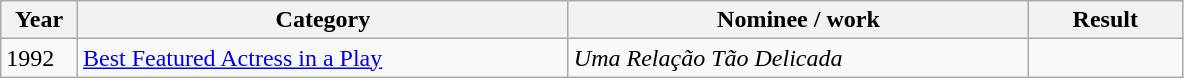<table class=wikitable>
<tr>
<th Width=5%>Year</th>
<th Width=32%>Category</th>
<th Width=30%>Nominee / work</th>
<th Width=10%>Result</th>
</tr>
<tr>
<td>1992</td>
<td><a href='#'>Best Featured Actress in a Play</a></td>
<td><em>Uma Relação Tão Delicada</em></td>
<td></td>
</tr>
</table>
